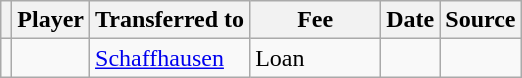<table class="wikitable plainrowheaders sortable">
<tr>
<th></th>
<th scope="col">Player</th>
<th>Transferred to</th>
<th style="width: 80px;">Fee</th>
<th scope="col">Date</th>
<th scope="col">Source</th>
</tr>
<tr>
<td align="center"></td>
<td> </td>
<td> <a href='#'>Schaffhausen</a></td>
<td>Loan</td>
<td></td>
<td></td>
</tr>
</table>
